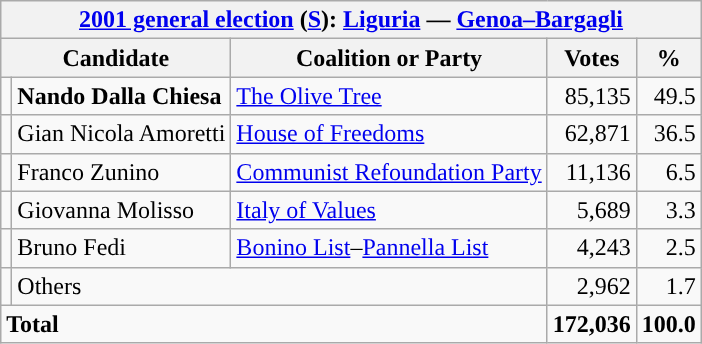<table class=wikitable style=text-align:right>
<tr>
<th colspan=5><a href='#'>2001 general election</a> (<a href='#'>S</a>): <a href='#'>Liguria</a> — <a href='#'>Genoa–Bargagli</a></th>
</tr>
<tr>
<th colspan=2>Candidate</th>
<th>Coalition or Party</th>
<th>Votes</th>
<th>%</th>
</tr>
<tr>
<td></td>
<td align=left><strong>Nando Dalla Chiesa</strong></td>
<td align=left><a href='#'>The Olive Tree</a></td>
<td>85,135</td>
<td>49.5</td>
</tr>
<tr>
<td></td>
<td align=left>Gian Nicola Amoretti</td>
<td align=left><a href='#'>House of Freedoms</a></td>
<td>62,871</td>
<td>36.5</td>
</tr>
<tr>
<td></td>
<td align=left>Franco Zunino</td>
<td align=left><a href='#'>Communist Refoundation Party</a></td>
<td>11,136</td>
<td>6.5</td>
</tr>
<tr>
<td></td>
<td align=left>Giovanna Molisso</td>
<td align=left><a href='#'>Italy of Values</a></td>
<td>5,689</td>
<td>3.3</td>
</tr>
<tr>
<td></td>
<td align=left>Bruno Fedi</td>
<td align=left><a href='#'>Bonino List</a>–<a href='#'>Pannella List</a></td>
<td>4,243</td>
<td>2.5</td>
</tr>
<tr>
<td></td>
<td align=left colspan=2>Others</td>
<td>2,962</td>
<td>1.7</td>
</tr>
<tr>
<td align=left colspan=3><strong>Total</strong></td>
<td><strong>172,036</strong></td>
<td><strong>100.0</strong></td>
</tr>
</table>
